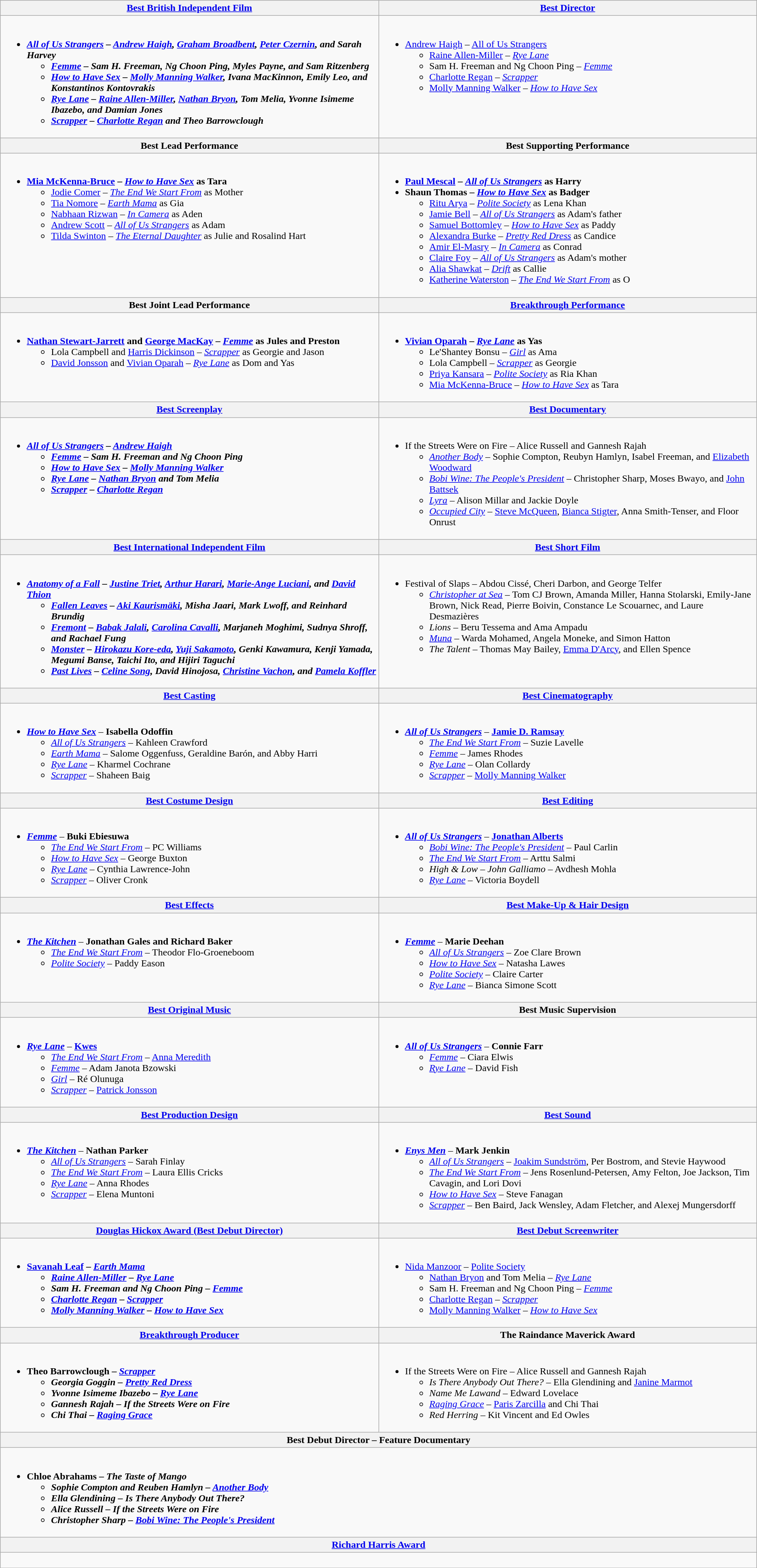<table class="wikitable">
<tr>
<th width="50%"><a href='#'>Best British Independent Film</a></th>
<th width="50%"><a href='#'>Best Director</a></th>
</tr>
<tr>
<td valign="top"><br><ul><li><strong><em><a href='#'>All of Us Strangers</a><em> – <a href='#'>Andrew Haigh</a>, <a href='#'>Graham Broadbent</a>, <a href='#'>Peter Czernin</a>, and Sarah Harvey<strong><ul><li></em><a href='#'>Femme</a><em> – Sam H. Freeman, Ng Choon Ping, Myles Payne, and Sam Ritzenberg</li><li></em><a href='#'>How to Have Sex</a><em> – <a href='#'>Molly Manning Walker</a>, Ivana MacKinnon, Emily Leo, and Konstantinos Kontovrakis</li><li></em><a href='#'>Rye Lane</a><em> – <a href='#'>Raine Allen-Miller</a>, <a href='#'>Nathan Bryon</a>, Tom Melia, Yvonne Isimeme Ibazebo, and Damian Jones</li><li></em><a href='#'>Scrapper</a><em> – <a href='#'>Charlotte Regan</a> and Theo Barrowclough</li></ul></li></ul></td>
<td valign="top"><br><ul><li></strong><a href='#'>Andrew Haigh</a> – </em><a href='#'>All of Us Strangers</a></em></strong><ul><li><a href='#'>Raine Allen-Miller</a> – <em><a href='#'>Rye Lane</a></em></li><li>Sam H. Freeman and Ng Choon Ping – <em><a href='#'>Femme</a></em></li><li><a href='#'>Charlotte Regan</a> – <em><a href='#'>Scrapper</a></em></li><li><a href='#'>Molly Manning Walker</a> – <em><a href='#'>How to Have Sex</a></em></li></ul></li></ul></td>
</tr>
<tr>
<th width="50%">Best Lead Performance</th>
<th width="50%">Best Supporting Performance</th>
</tr>
<tr>
<td valign="top"><br><ul><li><strong><a href='#'>Mia McKenna-Bruce</a> – <em><a href='#'>How to Have Sex</a></em> as Tara</strong><ul><li><a href='#'>Jodie Comer</a> – <em><a href='#'>The End We Start From</a></em> as Mother</li><li><a href='#'>Tia Nomore</a> – <em><a href='#'>Earth Mama</a></em> as Gia</li><li><a href='#'>Nabhaan Rizwan</a> – <em><a href='#'>In Camera</a></em> as Aden</li><li><a href='#'>Andrew Scott</a> – <em><a href='#'>All of Us Strangers</a></em> as Adam</li><li><a href='#'>Tilda Swinton</a> – <em><a href='#'>The Eternal Daughter</a></em> as Julie and Rosalind Hart</li></ul></li></ul></td>
<td valign="top"><br><ul><li><strong><a href='#'>Paul Mescal</a> – <em><a href='#'>All of Us Strangers</a></em> as Harry</strong></li><li><strong>Shaun Thomas – <em><a href='#'>How to Have Sex</a></em> as Badger</strong><ul><li><a href='#'>Ritu Arya</a> – <em><a href='#'>Polite Society</a></em> as Lena Khan</li><li><a href='#'>Jamie Bell</a> – <em><a href='#'>All of Us Strangers</a></em> as Adam's father</li><li><a href='#'>Samuel Bottomley</a> – <em><a href='#'>How to Have Sex</a></em> as Paddy</li><li><a href='#'>Alexandra Burke</a> – <em><a href='#'>Pretty Red Dress</a></em> as Candice</li><li><a href='#'>Amir El-Masry</a> – <em><a href='#'>In Camera</a></em> as Conrad</li><li><a href='#'>Claire Foy</a> – <em><a href='#'>All of Us Strangers</a></em> as Adam's mother</li><li><a href='#'>Alia Shawkat</a> – <em><a href='#'>Drift</a></em> as Callie</li><li><a href='#'>Katherine Waterston</a> – <em><a href='#'>The End We Start From</a></em> as O</li></ul></li></ul></td>
</tr>
<tr>
<th width="50%">Best Joint Lead Performance</th>
<th width="50%"><a href='#'>Breakthrough Performance</a></th>
</tr>
<tr>
<td valign="top"><br><ul><li><strong><a href='#'>Nathan Stewart-Jarrett</a> and <a href='#'>George MacKay</a> – <em><a href='#'>Femme</a></em> as Jules and Preston</strong><ul><li>Lola Campbell and <a href='#'>Harris Dickinson</a> – <em><a href='#'>Scrapper</a></em> as Georgie and Jason</li><li><a href='#'>David Jonsson</a> and <a href='#'>Vivian Oparah</a> – <em><a href='#'>Rye Lane</a></em> as Dom and Yas</li></ul></li></ul></td>
<td valign="top"><br><ul><li><strong><a href='#'>Vivian Oparah</a> – <em><a href='#'>Rye Lane</a></em> as Yas</strong><ul><li>Le'Shantey Bonsu – <em><a href='#'>Girl</a></em> as Ama</li><li>Lola Campbell – <em><a href='#'>Scrapper</a></em> as Georgie</li><li><a href='#'>Priya Kansara</a> – <em><a href='#'>Polite Society</a></em> as Ria Khan</li><li><a href='#'>Mia McKenna-Bruce</a> – <em><a href='#'>How to Have Sex</a></em> as Tara</li></ul></li></ul></td>
</tr>
<tr>
<th width="50%"><a href='#'>Best Screenplay</a></th>
<th width="50%"><a href='#'>Best Documentary</a></th>
</tr>
<tr>
<td valign="top"><br><ul><li><strong><em><a href='#'>All of Us Strangers</a><em> – <a href='#'>Andrew Haigh</a><strong><ul><li></em><a href='#'>Femme</a><em> – Sam H. Freeman and Ng Choon Ping</li><li></em><a href='#'>How to Have Sex</a><em> – <a href='#'>Molly Manning Walker</a></li><li></em><a href='#'>Rye Lane</a><em> – <a href='#'>Nathan Bryon</a> and Tom Melia</li><li></em><a href='#'>Scrapper</a><em> – <a href='#'>Charlotte Regan</a></li></ul></li></ul></td>
<td valign="top"><br><ul><li></em></strong>If the Streets Were on Fire</em> – Alice Russell and Gannesh Rajah</strong><ul><li><em><a href='#'>Another Body</a></em> – Sophie Compton, Reubyn Hamlyn, Isabel Freeman, and <a href='#'>Elizabeth Woodward</a></li><li><em><a href='#'>Bobi Wine: The People's President</a></em> – Christopher Sharp, Moses Bwayo, and <a href='#'>John Battsek</a></li><li><em><a href='#'>Lyra</a></em> – Alison Millar and Jackie Doyle</li><li><em><a href='#'>Occupied City</a></em> – <a href='#'>Steve McQueen</a>, <a href='#'>Bianca Stigter</a>, Anna Smith-Tenser, and Floor Onrust</li></ul></li></ul></td>
</tr>
<tr>
<th width="50%"><a href='#'>Best International Independent Film</a></th>
<th width="50%"><a href='#'>Best Short Film</a></th>
</tr>
<tr>
<td valign="top"><br><ul><li><strong><em><a href='#'>Anatomy of a Fall</a><em> – <a href='#'>Justine Triet</a>, <a href='#'>Arthur Harari</a>, <a href='#'>Marie-Ange Luciani</a>, and <a href='#'>David Thion</a><strong><ul><li></em><a href='#'>Fallen Leaves</a><em> – <a href='#'>Aki Kaurismäki</a>, Misha Jaari, Mark Lwoff, and Reinhard Brundig</li><li></em><a href='#'>Fremont</a><em> – <a href='#'>Babak Jalali</a>, <a href='#'>Carolina Cavalli</a>, Marjaneh Moghimi, Sudnya Shroff, and Rachael Fung</li><li></em><a href='#'>Monster</a><em> – <a href='#'>Hirokazu Kore-eda</a>, <a href='#'>Yuji Sakamoto</a>, Genki Kawamura, Kenji Yamada, Megumi Banse, Taichi Ito, and Hijiri Taguchi</li><li></em><a href='#'>Past Lives</a><em> – <a href='#'>Celine Song</a>, David Hinojosa, <a href='#'>Christine Vachon</a>, and <a href='#'>Pamela Koffler</a></li></ul></li></ul></td>
<td valign="top"><br><ul><li></em></strong>Festival of Slaps</em> – Abdou Cissé, Cheri Darbon, and George Telfer</strong><ul><li><em><a href='#'>Christopher at Sea</a></em> – Tom CJ Brown, Amanda Miller, Hanna Stolarski, Emily-Jane Brown, Nick Read, Pierre Boivin, Constance Le Scouarnec, and Laure Desmazières</li><li><em>Lions</em> – Beru Tessema and Ama Ampadu</li><li><em><a href='#'>Muna</a></em> – Warda Mohamed, Angela Moneke, and Simon Hatton</li><li><em>The Talent</em> – Thomas May Bailey, <a href='#'>Emma D'Arcy</a>, and Ellen Spence</li></ul></li></ul></td>
</tr>
<tr>
<th width="50%"><a href='#'>Best Casting</a></th>
<th width="50%"><a href='#'>Best Cinematography</a></th>
</tr>
<tr>
<td valign="top"><br><ul><li><strong><em><a href='#'>How to Have Sex</a></em></strong> – <strong>Isabella Odoffin</strong><ul><li><em><a href='#'>All of Us Strangers</a></em> – Kahleen Crawford</li><li><em><a href='#'>Earth Mama</a></em> – Salome Oggenfuss, Geraldine Barón, and Abby Harri</li><li><em><a href='#'>Rye Lane</a></em> – Kharmel Cochrane</li><li><em><a href='#'>Scrapper</a></em> – Shaheen Baig</li></ul></li></ul></td>
<td valign="top"><br><ul><li><strong><em><a href='#'>All of Us Strangers</a></em></strong> – <strong><a href='#'>Jamie D. Ramsay</a></strong><ul><li><em><a href='#'>The End We Start From</a></em> – Suzie Lavelle</li><li><em><a href='#'>Femme</a></em> – James Rhodes</li><li><em><a href='#'>Rye Lane</a></em> – Olan Collardy</li><li><em><a href='#'>Scrapper</a></em> – <a href='#'>Molly Manning Walker</a></li></ul></li></ul></td>
</tr>
<tr>
<th width="50%"><a href='#'>Best Costume Design</a></th>
<th width="50%"><a href='#'>Best Editing</a></th>
</tr>
<tr>
<td valign="top"><br><ul><li><strong><em><a href='#'>Femme</a></em></strong> – <strong>Buki Ebiesuwa</strong><ul><li><em><a href='#'>The End We Start From</a></em> – PC Williams</li><li><em><a href='#'>How to Have Sex</a></em> – George Buxton</li><li><em><a href='#'>Rye Lane</a></em> – Cynthia Lawrence-John</li><li><em><a href='#'>Scrapper</a></em> – Oliver Cronk</li></ul></li></ul></td>
<td valign="top"><br><ul><li><strong><em><a href='#'>All of Us Strangers</a></em></strong> – <strong><a href='#'>Jonathan Alberts</a></strong><ul><li><em><a href='#'>Bobi Wine: The People's President</a></em> – Paul Carlin</li><li><em><a href='#'>The End We Start From</a></em> – Arttu Salmi</li><li><em>High & Low – John Galliamo</em> – Avdhesh Mohla</li><li><em><a href='#'>Rye Lane</a></em> – Victoria Boydell</li></ul></li></ul></td>
</tr>
<tr>
<th width="50%"><a href='#'>Best Effects</a></th>
<th width="50%"><a href='#'>Best Make-Up & Hair Design</a></th>
</tr>
<tr>
<td valign="top"><br><ul><li><strong><em><a href='#'>The Kitchen</a></em></strong> – <strong>Jonathan Gales and Richard Baker</strong><ul><li><em><a href='#'>The End We Start From</a></em> – Theodor Flo-Groeneboom</li><li><em><a href='#'>Polite Society</a></em> – Paddy Eason</li></ul></li></ul></td>
<td valign="top"><br><ul><li><strong><em><a href='#'>Femme</a></em></strong> – <strong>Marie Deehan</strong><ul><li><em><a href='#'>All of Us Strangers</a></em> – Zoe Clare Brown</li><li><em><a href='#'>How to Have Sex</a></em> – Natasha Lawes</li><li><em><a href='#'>Polite Society</a></em> – Claire Carter</li><li><em><a href='#'>Rye Lane</a></em> – Bianca Simone Scott</li></ul></li></ul></td>
</tr>
<tr>
<th width="50%"><a href='#'>Best Original Music</a></th>
<th width="50%">Best Music Supervision</th>
</tr>
<tr>
<td valign="top"><br><ul><li><strong><em><a href='#'>Rye Lane</a></em></strong> – <strong><a href='#'>Kwes</a></strong><ul><li><em><a href='#'>The End We Start From</a></em> – <a href='#'>Anna Meredith</a></li><li><em><a href='#'>Femme</a></em> – Adam Janota Bzowski</li><li><em><a href='#'>Girl</a></em> – Ré Olunuga</li><li><em><a href='#'>Scrapper</a></em> – <a href='#'>Patrick Jonsson</a></li></ul></li></ul></td>
<td valign="top"><br><ul><li><strong><em><a href='#'>All of Us Strangers</a></em></strong> – <strong>Connie Farr</strong><ul><li><em><a href='#'>Femme</a></em> – Ciara Elwis</li><li><em><a href='#'>Rye Lane</a></em> – David Fish</li></ul></li></ul></td>
</tr>
<tr>
<th width="50%"><a href='#'>Best Production Design</a></th>
<th width="50%"><a href='#'>Best Sound</a></th>
</tr>
<tr>
<td valign="top"><br><ul><li><strong><em><a href='#'>The Kitchen</a></em></strong> – <strong>Nathan Parker</strong><ul><li><em><a href='#'>All of Us Strangers</a></em> – Sarah Finlay</li><li><em><a href='#'>The End We Start From</a></em> – Laura Ellis Cricks</li><li><em><a href='#'>Rye Lane</a></em> – Anna Rhodes</li><li><em><a href='#'>Scrapper</a></em> – Elena Muntoni</li></ul></li></ul></td>
<td valign="top"><br><ul><li><strong><em><a href='#'>Enys Men</a></em></strong> – <strong>Mark Jenkin</strong><ul><li><em><a href='#'>All of Us Strangers</a></em> – <a href='#'>Joakim Sundström</a>, Per Bostrom, and Stevie Haywood</li><li><em><a href='#'>The End We Start From</a></em> – Jens Rosenlund-Petersen, Amy Felton, Joe Jackson, Tim Cavagin, and Lori Dovi</li><li><em><a href='#'>How to Have Sex</a></em> – Steve Fanagan</li><li><em><a href='#'>Scrapper</a></em> – Ben Baird, Jack Wensley, Adam Fletcher, and Alexej Mungersdorff</li></ul></li></ul></td>
</tr>
<tr>
<th width="50%"><a href='#'>Douglas Hickox Award (Best Debut Director)</a></th>
<th width="50%"><a href='#'>Best Debut Screenwriter</a></th>
</tr>
<tr>
<td valign="top"><br><ul><li><strong><a href='#'>Savanah Leaf</a> – <em><a href='#'>Earth Mama</a><strong><em><ul><li><a href='#'>Raine Allen-Miller</a> – </em><a href='#'>Rye Lane</a><em></li><li>Sam H. Freeman and Ng Choon Ping – </em><a href='#'>Femme</a><em></li><li><a href='#'>Charlotte Regan</a> – </em><a href='#'>Scrapper</a><em></li><li><a href='#'>Molly Manning Walker</a> – </em><a href='#'>How to Have Sex</a><em></li></ul></li></ul></td>
<td valign="top"><br><ul><li></strong><a href='#'>Nida Manzoor</a> – </em><a href='#'>Polite Society</a></em></strong><ul><li><a href='#'>Nathan Bryon</a> and Tom Melia – <em><a href='#'>Rye Lane</a></em></li><li>Sam H. Freeman and Ng Choon Ping – <em><a href='#'>Femme</a></em></li><li><a href='#'>Charlotte Regan</a> – <em><a href='#'>Scrapper</a></em></li><li><a href='#'>Molly Manning Walker</a> – <em><a href='#'>How to Have Sex</a></em></li></ul></li></ul></td>
</tr>
<tr>
<th width="50%"><a href='#'>Breakthrough Producer</a></th>
<th width="50%">The Raindance Maverick Award</th>
</tr>
<tr>
<td valign="top"><br><ul><li><strong>Theo Barrowclough – <em><a href='#'>Scrapper</a><strong><em><ul><li>Georgia Goggin – </em><a href='#'>Pretty Red Dress</a><em></li><li>Yvonne Isimeme Ibazebo – </em><a href='#'>Rye Lane</a><em></li><li>Gannesh Rajah – </em>If the Streets Were on Fire<em></li><li>Chi Thai – </em><a href='#'>Raging Grace</a><em></li></ul></li></ul></td>
<td valign="top"><br><ul><li></em></strong>If the Streets Were on Fire</em> – Alice Russell and Gannesh Rajah</strong><ul><li><em>Is There Anybody Out There?</em> – Ella Glendining and <a href='#'>Janine Marmot</a></li><li><em>Name Me Lawand</em> – Edward Lovelace</li><li><em><a href='#'>Raging Grace</a></em> – <a href='#'>Paris Zarcilla</a> and Chi Thai</li><li><em>Red Herring</em> – Kit Vincent and Ed Owles</li></ul></li></ul></td>
</tr>
<tr>
<th colspan="2" width="50%">Best Debut Director – Feature Documentary</th>
</tr>
<tr>
<td valign="top" colspan="2"><br><ul><li><strong>Chloe Abrahams – <em>The Taste of Mango<strong><em><ul><li>Sophie Compton and Reuben Hamlyn – </em><a href='#'>Another Body</a><em></li><li>Ella Glendining – </em>Is There Anybody Out There?<em></li><li>Alice Russell – </em>If the Streets Were on Fire<em></li><li>Christopher Sharp – </em><a href='#'>Bobi Wine: The People's President</a><em></li></ul></li></ul></td>
</tr>
<tr>
<th colspan="2" width="50%"><a href='#'>Richard Harris Award</a></th>
</tr>
<tr>
<td colspan="2" valign="top"><br></td>
</tr>
<tr>
</tr>
</table>
